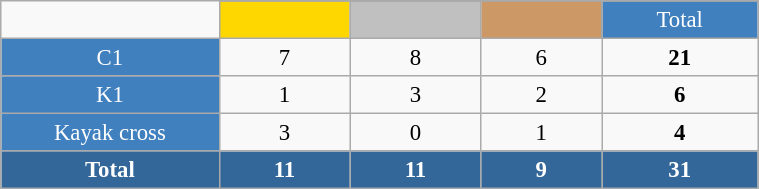<table class="wikitable"  style="font-size:95%; text-align:center; border:gray solid 1px; width:40%;">
<tr>
<td rowspan="2" style="width:3%;"></td>
</tr>
<tr>
<td style="width:2%;" bgcolor=gold></td>
<td style="width:2%;" bgcolor=silver></td>
<td style="width:2%;" bgcolor=cc9966></td>
<td style="width:2%; background-color:#4180be; color:white;">Total</td>
</tr>
<tr>
<td style="background-color:#4180be; color:white;">C1</td>
<td>7</td>
<td>8</td>
<td>6</td>
<td><strong>21</strong></td>
</tr>
<tr>
<td style="background-color:#4180be; color:white;">K1</td>
<td>1</td>
<td>3</td>
<td>2</td>
<td><strong>6</strong></td>
</tr>
<tr>
<td style="background-color:#4180be; color:white;">Kayak cross</td>
<td>3</td>
<td>0</td>
<td>1</td>
<td><strong>4</strong></td>
</tr>
<tr style="background:#369; color:white;">
<td><strong>Total</strong></td>
<td><strong>11</strong></td>
<td><strong>11</strong></td>
<td><strong>9</strong></td>
<td><strong>31</strong></td>
</tr>
</table>
